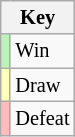<table class="wikitable" style="font-size: 85%">
<tr>
<th colspan="2">Key</th>
</tr>
<tr>
<td bgcolor=#BBF3BB></td>
<td>Win</td>
</tr>
<tr>
<td bgcolor=#FFFFBB></td>
<td>Draw</td>
</tr>
<tr>
<td bgcolor=#FFBBBB></td>
<td>Defeat</td>
</tr>
</table>
